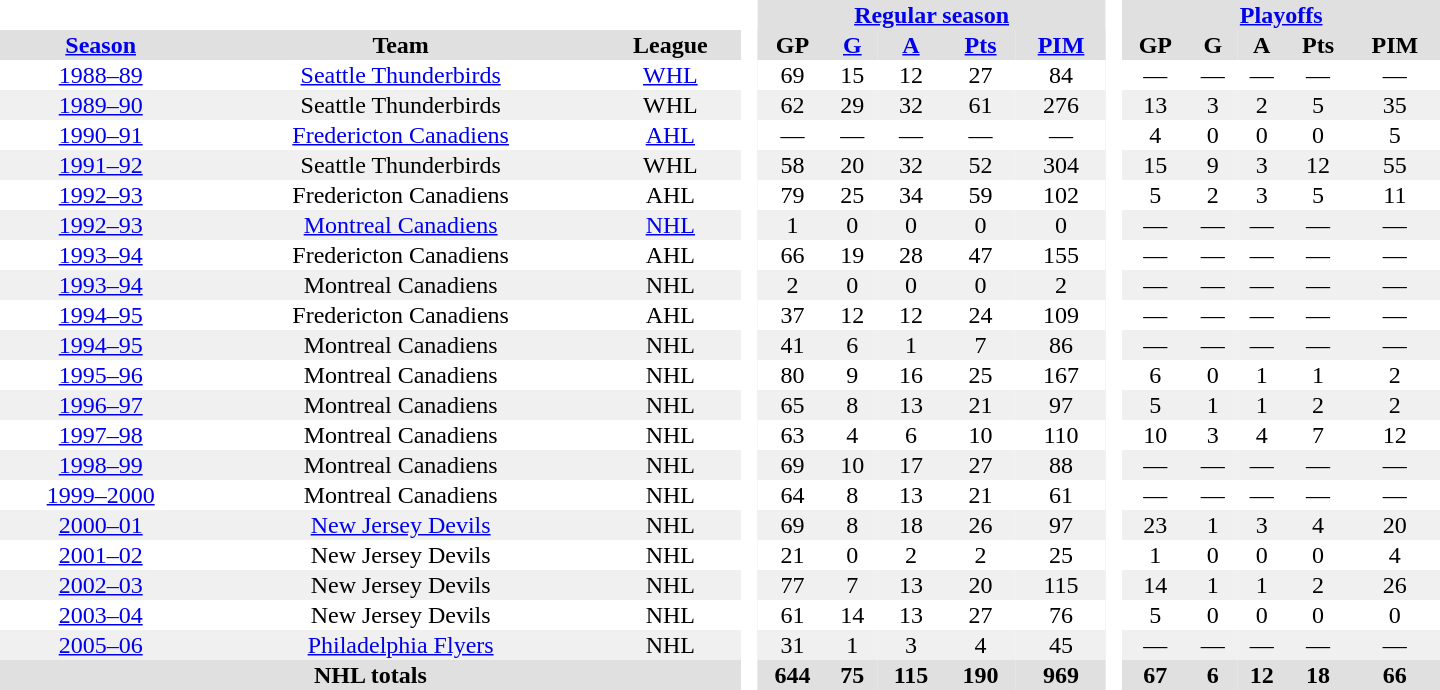<table border="0" cellpadding="1" cellspacing="0" style="text-align:center; width:60em">
<tr bgcolor="#e0e0e0">
<th colspan="3" bgcolor="#ffffff"> </th>
<th rowspan="99" bgcolor="#ffffff"> </th>
<th colspan="5"><a href='#'>Regular season</a></th>
<th rowspan="99" bgcolor="#ffffff"> </th>
<th colspan="5"><a href='#'>Playoffs</a></th>
</tr>
<tr bgcolor="#e0e0e0">
<th><a href='#'>Season</a></th>
<th>Team</th>
<th>League</th>
<th>GP</th>
<th><a href='#'>G</a></th>
<th><a href='#'>A</a></th>
<th><a href='#'>Pts</a></th>
<th><a href='#'>PIM</a></th>
<th>GP</th>
<th>G</th>
<th>A</th>
<th>Pts</th>
<th>PIM</th>
</tr>
<tr>
<td><a href='#'>1988–89</a></td>
<td><a href='#'>Seattle Thunderbirds</a></td>
<td><a href='#'>WHL</a></td>
<td>69</td>
<td>15</td>
<td>12</td>
<td>27</td>
<td>84</td>
<td>—</td>
<td>—</td>
<td>—</td>
<td>—</td>
<td>—</td>
</tr>
<tr bgcolor="#f0f0f0">
<td><a href='#'>1989–90</a></td>
<td>Seattle Thunderbirds</td>
<td>WHL</td>
<td>62</td>
<td>29</td>
<td>32</td>
<td>61</td>
<td>276</td>
<td>13</td>
<td>3</td>
<td>2</td>
<td>5</td>
<td>35</td>
</tr>
<tr>
<td><a href='#'>1990–91</a></td>
<td><a href='#'>Fredericton Canadiens</a></td>
<td><a href='#'>AHL</a></td>
<td>—</td>
<td>—</td>
<td>—</td>
<td>—</td>
<td>—</td>
<td>4</td>
<td>0</td>
<td>0</td>
<td>0</td>
<td>5</td>
</tr>
<tr bgcolor="#f0f0f0">
<td><a href='#'>1991–92</a></td>
<td>Seattle Thunderbirds</td>
<td>WHL</td>
<td>58</td>
<td>20</td>
<td>32</td>
<td>52</td>
<td>304</td>
<td>15</td>
<td>9</td>
<td>3</td>
<td>12</td>
<td>55</td>
</tr>
<tr>
<td><a href='#'>1992–93</a></td>
<td>Fredericton Canadiens</td>
<td>AHL</td>
<td>79</td>
<td>25</td>
<td>34</td>
<td>59</td>
<td>102</td>
<td>5</td>
<td>2</td>
<td>3</td>
<td>5</td>
<td>11</td>
</tr>
<tr bgcolor="#f0f0f0">
<td><a href='#'>1992–93</a></td>
<td><a href='#'>Montreal Canadiens</a></td>
<td><a href='#'>NHL</a></td>
<td>1</td>
<td>0</td>
<td>0</td>
<td>0</td>
<td>0</td>
<td>—</td>
<td>—</td>
<td>—</td>
<td>—</td>
<td>—</td>
</tr>
<tr>
<td><a href='#'>1993–94</a></td>
<td>Fredericton Canadiens</td>
<td>AHL</td>
<td>66</td>
<td>19</td>
<td>28</td>
<td>47</td>
<td>155</td>
<td>—</td>
<td>—</td>
<td>—</td>
<td>—</td>
<td>—</td>
</tr>
<tr bgcolor="#f0f0f0">
<td><a href='#'>1993–94</a></td>
<td>Montreal Canadiens</td>
<td>NHL</td>
<td>2</td>
<td>0</td>
<td>0</td>
<td>0</td>
<td>2</td>
<td>—</td>
<td>—</td>
<td>—</td>
<td>—</td>
<td>—</td>
</tr>
<tr>
<td><a href='#'>1994–95</a></td>
<td>Fredericton Canadiens</td>
<td>AHL</td>
<td>37</td>
<td>12</td>
<td>12</td>
<td>24</td>
<td>109</td>
<td>—</td>
<td>—</td>
<td>—</td>
<td>—</td>
<td>—</td>
</tr>
<tr bgcolor="#f0f0f0">
<td><a href='#'>1994–95</a></td>
<td>Montreal Canadiens</td>
<td>NHL</td>
<td>41</td>
<td>6</td>
<td>1</td>
<td>7</td>
<td>86</td>
<td>—</td>
<td>—</td>
<td>—</td>
<td>—</td>
<td>—</td>
</tr>
<tr>
<td><a href='#'>1995–96</a></td>
<td>Montreal Canadiens</td>
<td>NHL</td>
<td>80</td>
<td>9</td>
<td>16</td>
<td>25</td>
<td>167</td>
<td>6</td>
<td>0</td>
<td>1</td>
<td>1</td>
<td>2</td>
</tr>
<tr bgcolor="#f0f0f0">
<td><a href='#'>1996–97</a></td>
<td>Montreal Canadiens</td>
<td>NHL</td>
<td>65</td>
<td>8</td>
<td>13</td>
<td>21</td>
<td>97</td>
<td>5</td>
<td>1</td>
<td>1</td>
<td>2</td>
<td>2</td>
</tr>
<tr>
<td><a href='#'>1997–98</a></td>
<td>Montreal Canadiens</td>
<td>NHL</td>
<td>63</td>
<td>4</td>
<td>6</td>
<td>10</td>
<td>110</td>
<td>10</td>
<td>3</td>
<td>4</td>
<td>7</td>
<td>12</td>
</tr>
<tr bgcolor="#f0f0f0">
<td><a href='#'>1998–99</a></td>
<td>Montreal Canadiens</td>
<td>NHL</td>
<td>69</td>
<td>10</td>
<td>17</td>
<td>27</td>
<td>88</td>
<td>—</td>
<td>—</td>
<td>—</td>
<td>—</td>
<td>—</td>
</tr>
<tr>
<td><a href='#'>1999–2000</a></td>
<td>Montreal Canadiens</td>
<td>NHL</td>
<td>64</td>
<td>8</td>
<td>13</td>
<td>21</td>
<td>61</td>
<td>—</td>
<td>—</td>
<td>—</td>
<td>—</td>
<td>—</td>
</tr>
<tr bgcolor="#f0f0f0">
<td><a href='#'>2000–01</a></td>
<td><a href='#'>New Jersey Devils</a></td>
<td>NHL</td>
<td>69</td>
<td>8</td>
<td>18</td>
<td>26</td>
<td>97</td>
<td>23</td>
<td>1</td>
<td>3</td>
<td>4</td>
<td>20</td>
</tr>
<tr>
<td><a href='#'>2001–02</a></td>
<td>New Jersey Devils</td>
<td>NHL</td>
<td>21</td>
<td>0</td>
<td>2</td>
<td>2</td>
<td>25</td>
<td>1</td>
<td>0</td>
<td>0</td>
<td>0</td>
<td>4</td>
</tr>
<tr bgcolor="#f0f0f0">
<td><a href='#'>2002–03</a></td>
<td>New Jersey Devils</td>
<td>NHL</td>
<td>77</td>
<td>7</td>
<td>13</td>
<td>20</td>
<td>115</td>
<td>14</td>
<td>1</td>
<td>1</td>
<td>2</td>
<td>26</td>
</tr>
<tr>
<td><a href='#'>2003–04</a></td>
<td>New Jersey Devils</td>
<td>NHL</td>
<td>61</td>
<td>14</td>
<td>13</td>
<td>27</td>
<td>76</td>
<td>5</td>
<td>0</td>
<td>0</td>
<td>0</td>
<td>0</td>
</tr>
<tr bgcolor="#f0f0f0">
<td><a href='#'>2005–06</a></td>
<td><a href='#'>Philadelphia Flyers</a></td>
<td>NHL</td>
<td>31</td>
<td>1</td>
<td>3</td>
<td>4</td>
<td>45</td>
<td>—</td>
<td>—</td>
<td>—</td>
<td>—</td>
<td>—</td>
</tr>
<tr bgcolor="#e0e0e0">
<th colspan="3">NHL totals</th>
<th>644</th>
<th>75</th>
<th>115</th>
<th>190</th>
<th>969</th>
<th>67</th>
<th>6</th>
<th>12</th>
<th>18</th>
<th>66</th>
</tr>
</table>
